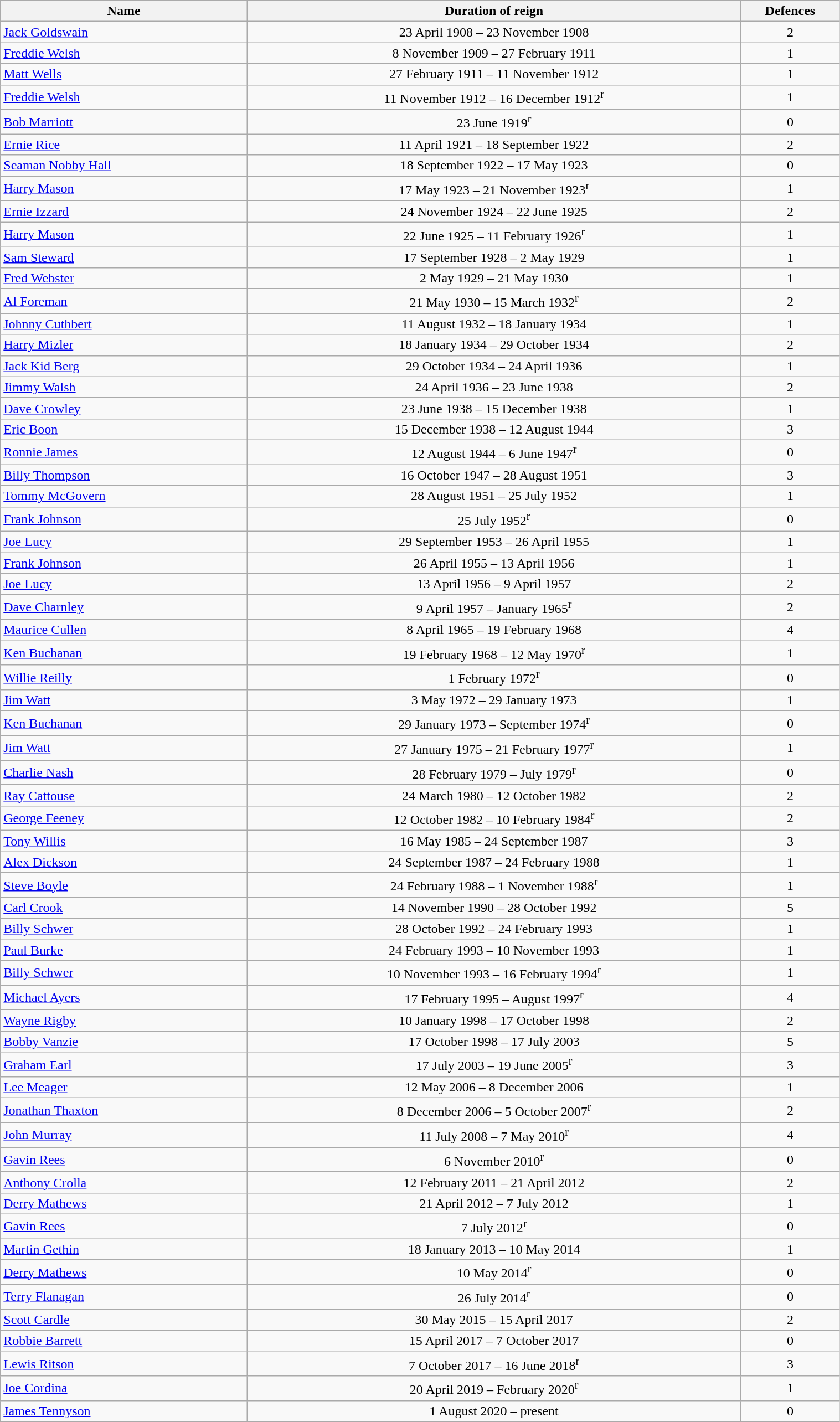<table class="wikitable" width=80%>
<tr>
<th width=25%>Name</th>
<th width=50%>Duration of reign</th>
<th width=10%>Defences</th>
</tr>
<tr align=center>
<td align=left> <a href='#'>Jack Goldswain</a></td>
<td>23 April 1908 – 23 November 1908</td>
<td>2</td>
</tr>
<tr align=center>
<td align=left> <a href='#'>Freddie Welsh</a></td>
<td>8 November 1909 – 27 February 1911</td>
<td>1</td>
</tr>
<tr align=center>
<td align=left> <a href='#'>Matt Wells</a></td>
<td>27 February 1911 – 11 November 1912</td>
<td>1</td>
</tr>
<tr align=center>
<td align=left> <a href='#'>Freddie Welsh</a></td>
<td>11 November 1912 – 16 December 1912<sup>r</sup></td>
<td>1</td>
</tr>
<tr align=center>
<td align=left> <a href='#'>Bob Marriott</a></td>
<td>23 June 1919<sup>r</sup></td>
<td>0</td>
</tr>
<tr align=center>
<td align=left> <a href='#'>Ernie Rice</a></td>
<td>11 April 1921 – 18 September 1922</td>
<td>2</td>
</tr>
<tr align=center>
<td align=left> <a href='#'>Seaman Nobby Hall</a></td>
<td>18 September 1922 – 17 May 1923</td>
<td>0</td>
</tr>
<tr align=center>
<td align=left> <a href='#'>Harry Mason</a></td>
<td>17 May 1923 – 21 November 1923<sup>r</sup></td>
<td>1</td>
</tr>
<tr align=center>
<td align=left> <a href='#'>Ernie Izzard</a></td>
<td>24 November 1924 – 22 June 1925</td>
<td>2</td>
</tr>
<tr align=center>
<td align=left> <a href='#'>Harry Mason</a></td>
<td>22 June 1925 – 11 February 1926<sup>r</sup></td>
<td>1</td>
</tr>
<tr align=center>
<td align=left> <a href='#'>Sam Steward</a></td>
<td>17 September 1928 – 2 May 1929</td>
<td>1</td>
</tr>
<tr align=center>
<td align=left> <a href='#'>Fred Webster</a></td>
<td>2 May 1929 – 21 May 1930</td>
<td>1</td>
</tr>
<tr align=center>
<td align=left> <a href='#'>Al Foreman</a></td>
<td>21 May 1930 – 15 March 1932<sup>r</sup></td>
<td>2</td>
</tr>
<tr align=center>
<td align=left> <a href='#'>Johnny Cuthbert</a></td>
<td>11 August 1932 – 18 January 1934</td>
<td>1</td>
</tr>
<tr align=center>
<td align=left> <a href='#'>Harry Mizler</a></td>
<td>18 January 1934 – 29 October 1934</td>
<td>2</td>
</tr>
<tr align=center>
<td align=left> <a href='#'>Jack Kid Berg</a></td>
<td>29 October 1934 – 24 April 1936</td>
<td>1</td>
</tr>
<tr align=center>
<td align=left> <a href='#'>Jimmy Walsh</a></td>
<td>24 April 1936 – 23 June 1938</td>
<td>2</td>
</tr>
<tr align=center>
<td align=left> <a href='#'>Dave Crowley</a></td>
<td>23 June 1938 – 15 December 1938</td>
<td>1</td>
</tr>
<tr align=center>
<td align=left> <a href='#'>Eric Boon</a></td>
<td>15 December 1938 – 12 August 1944</td>
<td>3</td>
</tr>
<tr align=center>
<td align=left> <a href='#'>Ronnie James</a></td>
<td>12 August 1944 – 6 June 1947<sup>r</sup></td>
<td>0</td>
</tr>
<tr align=center>
<td align=left> <a href='#'>Billy Thompson</a></td>
<td>16 October 1947 – 28 August 1951</td>
<td>3</td>
</tr>
<tr align=center>
<td align=left> <a href='#'>Tommy McGovern</a></td>
<td>28 August 1951 – 25 July 1952</td>
<td>1</td>
</tr>
<tr align=center>
<td align=left> <a href='#'>Frank Johnson</a></td>
<td>25 July 1952<sup>r</sup></td>
<td>0</td>
</tr>
<tr align=center>
<td align=left> <a href='#'>Joe Lucy</a></td>
<td>29 September 1953 – 26 April 1955</td>
<td>1</td>
</tr>
<tr align=center>
<td align=left> <a href='#'>Frank Johnson</a></td>
<td>26 April 1955 – 13 April 1956</td>
<td>1</td>
</tr>
<tr align=center>
<td align=left> <a href='#'>Joe Lucy</a></td>
<td>13 April 1956 – 9 April 1957</td>
<td>2</td>
</tr>
<tr align=center>
<td align=left> <a href='#'>Dave Charnley</a></td>
<td>9 April 1957 – January 1965<sup>r</sup></td>
<td>2</td>
</tr>
<tr align=center>
<td align=left> <a href='#'>Maurice Cullen</a></td>
<td>8 April 1965 – 19 February 1968</td>
<td>4</td>
</tr>
<tr align=center>
<td align=left> <a href='#'>Ken Buchanan</a></td>
<td>19 February 1968 – 12 May 1970<sup>r</sup></td>
<td>1</td>
</tr>
<tr align=center>
<td align=left> <a href='#'>Willie Reilly</a></td>
<td>1 February 1972<sup>r</sup></td>
<td>0</td>
</tr>
<tr align=center>
<td align=left> <a href='#'>Jim Watt</a></td>
<td>3 May 1972 – 29 January 1973</td>
<td>1</td>
</tr>
<tr align=center>
<td align=left> <a href='#'>Ken Buchanan</a></td>
<td>29 January 1973 – September 1974<sup>r</sup></td>
<td>0</td>
</tr>
<tr align=center>
<td align=left> <a href='#'>Jim Watt</a></td>
<td>27 January 1975 – 21 February 1977<sup>r</sup></td>
<td>1</td>
</tr>
<tr align=center>
<td align=left> <a href='#'>Charlie Nash</a></td>
<td>28 February 1979 – July 1979<sup>r</sup></td>
<td>0</td>
</tr>
<tr align=center>
<td align=left> <a href='#'>Ray Cattouse</a></td>
<td>24 March 1980 – 12 October 1982</td>
<td>2</td>
</tr>
<tr align=center>
<td align=left> <a href='#'>George Feeney</a></td>
<td>12 October 1982 – 10 February 1984<sup>r</sup></td>
<td>2</td>
</tr>
<tr align=center>
<td align=left> <a href='#'>Tony Willis</a></td>
<td>16 May 1985 – 24 September 1987</td>
<td>3</td>
</tr>
<tr align=center>
<td align=left> <a href='#'>Alex Dickson</a></td>
<td>24 September 1987 – 24 February 1988</td>
<td>1</td>
</tr>
<tr align=center>
<td align=left> <a href='#'>Steve Boyle</a></td>
<td>24 February 1988 – 1 November 1988<sup>r</sup></td>
<td>1</td>
</tr>
<tr align=center>
<td align=left> <a href='#'>Carl Crook</a></td>
<td>14 November 1990 – 28 October 1992</td>
<td>5</td>
</tr>
<tr align=center>
<td align=left> <a href='#'>Billy Schwer</a></td>
<td>28 October 1992 – 24 February 1993</td>
<td>1</td>
</tr>
<tr align=center>
<td align=left> <a href='#'>Paul Burke</a></td>
<td>24 February 1993 – 10 November 1993</td>
<td>1</td>
</tr>
<tr align=center>
<td align=left> <a href='#'>Billy Schwer</a></td>
<td>10 November 1993 – 16 February 1994<sup>r</sup></td>
<td>1</td>
</tr>
<tr align=center>
<td align=left> <a href='#'>Michael Ayers</a></td>
<td>17 February 1995 – August 1997<sup>r</sup></td>
<td>4</td>
</tr>
<tr align=center>
<td align=left> <a href='#'>Wayne Rigby</a></td>
<td>10 January 1998 – 17 October 1998</td>
<td>2</td>
</tr>
<tr align=center>
<td align=left> <a href='#'>Bobby Vanzie</a></td>
<td>17 October 1998 – 17 July 2003</td>
<td>5</td>
</tr>
<tr align=center>
<td align=left> <a href='#'>Graham Earl</a></td>
<td>17 July 2003 – 19 June 2005<sup>r</sup></td>
<td>3</td>
</tr>
<tr align=center>
<td align=left> <a href='#'>Lee Meager</a></td>
<td>12 May 2006 – 8 December 2006</td>
<td>1</td>
</tr>
<tr align=center>
<td align=left> <a href='#'>Jonathan Thaxton</a></td>
<td>8 December 2006 – 5 October 2007<sup>r</sup></td>
<td>2</td>
</tr>
<tr align=center>
<td align=left> <a href='#'>John Murray</a></td>
<td>11 July 2008 – 7 May 2010<sup>r</sup></td>
<td>4</td>
</tr>
<tr align=center>
<td align=left> <a href='#'>Gavin Rees</a></td>
<td>6 November 2010<sup>r</sup></td>
<td>0</td>
</tr>
<tr align=center>
<td align=left> <a href='#'>Anthony Crolla</a></td>
<td>12 February 2011 – 21 April 2012</td>
<td>2</td>
</tr>
<tr align=center>
<td align=left> <a href='#'>Derry Mathews</a></td>
<td>21 April 2012 – 7 July 2012</td>
<td>1</td>
</tr>
<tr align=center>
<td align=left> <a href='#'>Gavin Rees</a></td>
<td>7 July 2012<sup>r</sup></td>
<td>0</td>
</tr>
<tr align=center>
<td align=left> <a href='#'>Martin Gethin</a></td>
<td>18 January 2013 – 10 May 2014</td>
<td>1</td>
</tr>
<tr align=center>
<td align=left> <a href='#'>Derry Mathews</a></td>
<td>10 May 2014<sup>r</sup></td>
<td>0</td>
</tr>
<tr align=center>
<td align=left> <a href='#'>Terry Flanagan</a></td>
<td>26 July 2014<sup>r</sup></td>
<td>0</td>
</tr>
<tr align=center>
<td align=left> <a href='#'>Scott Cardle</a></td>
<td>30 May 2015 – 15 April 2017</td>
<td>2</td>
</tr>
<tr align=center>
<td align=left> <a href='#'>Robbie Barrett</a></td>
<td>15 April 2017 – 7 October 2017</td>
<td>0</td>
</tr>
<tr align=center>
<td align=left> <a href='#'>Lewis Ritson</a></td>
<td>7 October 2017 – 16 June 2018<sup>r</sup></td>
<td>3</td>
</tr>
<tr align=center>
<td align=left> <a href='#'>Joe Cordina</a></td>
<td>20 April 2019 – February 2020<sup>r</sup></td>
<td>1</td>
</tr>
<tr align=center>
<td align=left> <a href='#'>James Tennyson</a></td>
<td>1 August 2020 – present</td>
<td>0</td>
</tr>
</table>
